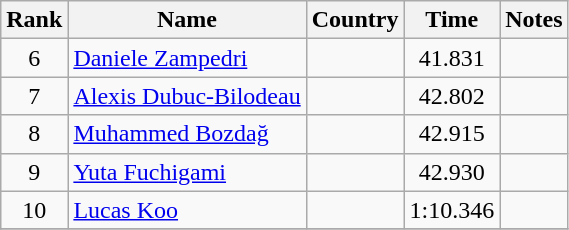<table class="wikitable sortable" style="text-align:center">
<tr>
<th>Rank</th>
<th>Name</th>
<th>Country</th>
<th>Time</th>
<th>Notes</th>
</tr>
<tr>
<td>6</td>
<td align=left><a href='#'>Daniele Zampedri</a></td>
<td align=left></td>
<td>41.831</td>
<td></td>
</tr>
<tr>
<td>7</td>
<td align=left><a href='#'>Alexis Dubuc-Bilodeau</a></td>
<td align=left></td>
<td>42.802</td>
<td></td>
</tr>
<tr>
<td>8</td>
<td align=left><a href='#'>Muhammed Bozdağ</a></td>
<td align=left></td>
<td>42.915</td>
<td></td>
</tr>
<tr>
<td>9</td>
<td align=left><a href='#'>Yuta Fuchigami</a></td>
<td align=left></td>
<td>42.930</td>
<td></td>
</tr>
<tr>
<td>10</td>
<td align=left><a href='#'>Lucas Koo</a></td>
<td align=left></td>
<td>1:10.346</td>
<td></td>
</tr>
<tr>
</tr>
</table>
